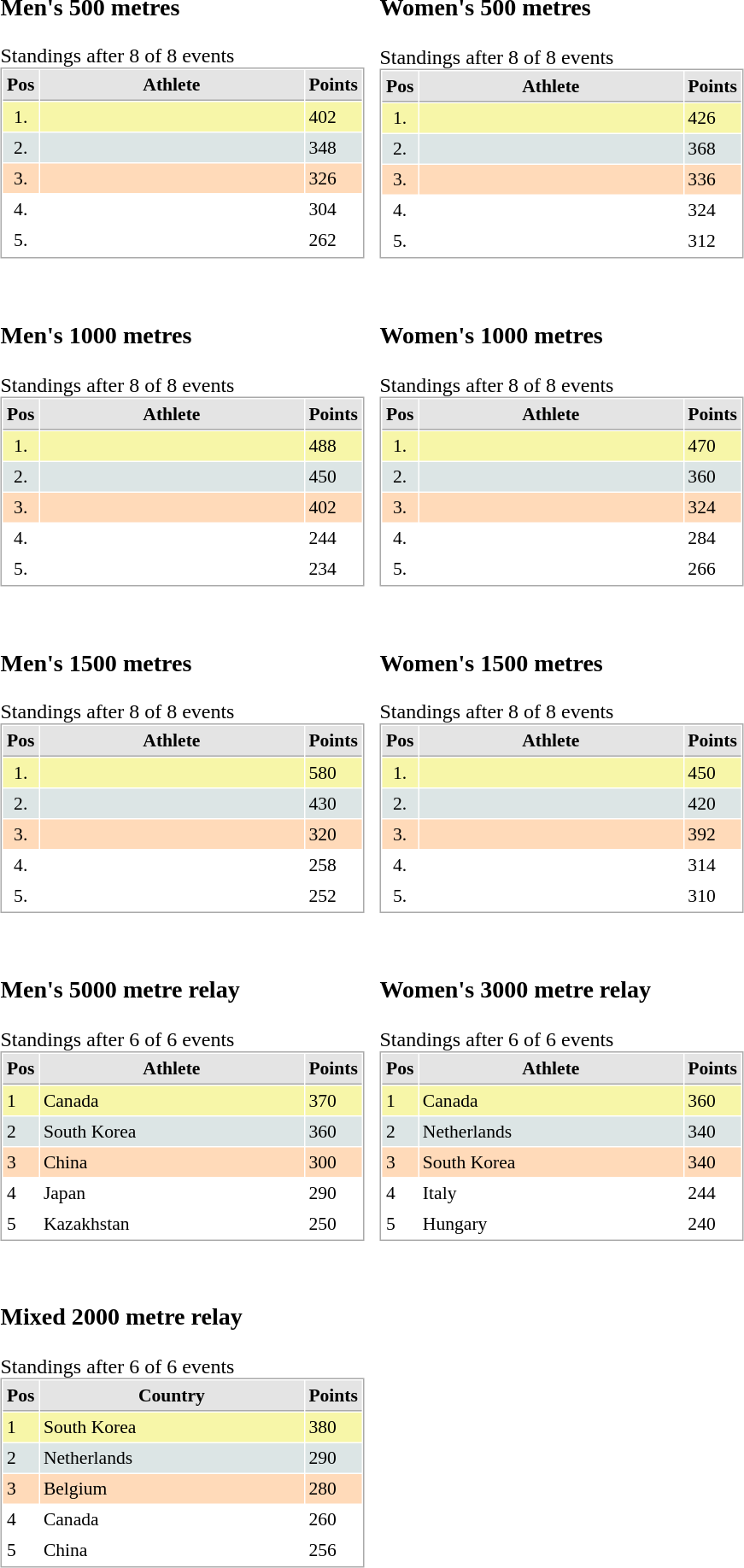<table border="0" cellspacing="10">
<tr>
<td><br><h3>Men's 500 metres</h3>Standings after 8 of 8 events<table cellspacing="1" cellpadding="3" style="border:1px solid #aaa; font-size:90%;">
<tr style="background:#e4e4e4;">
<th style="border-bottom:1px solid #aaa; width:10px;">Pos</th>
<th style="border-bottom:1px solid #aaa; width:200px;">Athlete</th>
<th style="border-bottom:1px solid #aaa; width:20px;">Points</th>
</tr>
<tr style="background:#f7f6a8;">
<td style="text-align:center;">1.</td>
<td></td>
<td>402</td>
</tr>
<tr style="background:#dce5e5;">
<td style="text-align:center;">2.</td>
<td></td>
<td>348</td>
</tr>
<tr style="background:#ffdab9;">
<td style="text-align:center;">3.</td>
<td></td>
<td>326</td>
</tr>
<tr>
<td style="text-align:center;">4.</td>
<td></td>
<td>304</td>
</tr>
<tr>
<td style="text-align:center;">5.</td>
<td></td>
<td>262</td>
</tr>
<tr>
</tr>
</table>
</td>
<td><br><h3>Women's 500 metres</h3>Standings after 8 of 8 events<table cellspacing="1" cellpadding="3" style="border:1px solid #aaa; font-size:90%;">
<tr style="background:#e4e4e4;">
<th style="border-bottom:1px solid #aaa; width:10px;">Pos</th>
<th style="border-bottom:1px solid #aaa; width:200px;">Athlete</th>
<th style="border-bottom:1px solid #aaa; width:20px;">Points</th>
</tr>
<tr style="background:#f7f6a8;">
<td style="text-align:center;">1.</td>
<td></td>
<td>426</td>
</tr>
<tr style="background:#dce5e5;">
<td style="text-align:center;">2.</td>
<td></td>
<td>368</td>
</tr>
<tr style="background:#ffdab9;">
<td style="text-align:center;">3.</td>
<td></td>
<td>336</td>
</tr>
<tr>
<td style="text-align:center;">4.</td>
<td></td>
<td>324</td>
</tr>
<tr>
<td style="text-align:center;">5.</td>
<td></td>
<td>312</td>
</tr>
</table>
</td>
</tr>
<tr>
<td><br><h3>Men's 1000 metres</h3>Standings after 8 of 8 events<table cellspacing="1" cellpadding="3" style="border:1px solid #aaa; font-size:90%;">
<tr style="background:#e4e4e4;">
<th style="border-bottom:1px solid #aaa; width:10px;">Pos</th>
<th style="border-bottom:1px solid #aaa; width:200px;">Athlete</th>
<th style="border-bottom:1px solid #aaa; width:20px;">Points</th>
</tr>
<tr style="background:#f7f6a8;">
<td style="text-align:center;">1.</td>
<td></td>
<td>488</td>
</tr>
<tr style="background:#dce5e5;">
<td style="text-align:center;">2.</td>
<td></td>
<td>450</td>
</tr>
<tr style="background:#ffdab9;">
<td style="text-align:center;">3.</td>
<td></td>
<td>402</td>
</tr>
<tr>
<td style="text-align:center;">4.</td>
<td></td>
<td>244</td>
</tr>
<tr>
<td style="text-align:center;">5.</td>
<td></td>
<td>234</td>
</tr>
</table>
</td>
<td><br><h3>Women's 1000 metres</h3>Standings after 8 of 8 events<table cellspacing="1" cellpadding="3" style="border:1px solid #aaa; font-size:90%;">
<tr style="background:#e4e4e4;">
<th style="border-bottom:1px solid #aaa; width:10px;">Pos</th>
<th style="border-bottom:1px solid #aaa; width:200px;">Athlete</th>
<th style="border-bottom:1px solid #aaa; width:20px;">Points</th>
</tr>
<tr style="background:#f7f6a8;">
<td style="text-align:center;">1.</td>
<td></td>
<td>470</td>
</tr>
<tr style="background:#dce5e5;">
<td style="text-align:center;">2.</td>
<td></td>
<td>360</td>
</tr>
<tr style="background:#ffdab9;">
<td style="text-align:center;">3.</td>
<td></td>
<td>324</td>
</tr>
<tr>
<td style="text-align:center;">4.</td>
<td></td>
<td>284</td>
</tr>
<tr>
<td style="text-align:center;">5.</td>
<td></td>
<td>266</td>
</tr>
</table>
</td>
</tr>
<tr>
<td><br><h3>Men's 1500 metres</h3>Standings after 8 of 8 events<table cellspacing="1" cellpadding="3" style="border:1px solid #aaa; font-size:90%;">
<tr style="background:#e4e4e4;">
<th style="border-bottom:1px solid #aaa; width:10px;">Pos</th>
<th style="border-bottom:1px solid #aaa; width:200px;">Athlete</th>
<th style="border-bottom:1px solid #aaa; width:20px;">Points</th>
</tr>
<tr style="background:#f7f6a8;">
<td style="text-align:center;">1.</td>
<td></td>
<td>580</td>
</tr>
<tr style="background:#dce5e5;">
<td style="text-align:center;">2.</td>
<td></td>
<td>430</td>
</tr>
<tr style="background:#ffdab9;">
<td style="text-align:center;">3.</td>
<td></td>
<td>320</td>
</tr>
<tr>
<td style="text-align:center;">4.</td>
<td></td>
<td>258</td>
</tr>
<tr>
<td style="text-align:center;">5.</td>
<td></td>
<td>252</td>
</tr>
</table>
</td>
<td><br><h3>Women's 1500 metres</h3>Standings after 8 of 8 events<table cellspacing="1" cellpadding="3" style="border:1px solid #aaa; font-size:90%;">
<tr style="background:#e4e4e4;">
<th style="border-bottom:1px solid #aaa; width:10px;">Pos</th>
<th style="border-bottom:1px solid #aaa; width:200px;">Athlete</th>
<th style="border-bottom:1px solid #aaa; width:20px;">Points</th>
</tr>
<tr style="background:#f7f6a8;">
<td style="text-align:center;">1.</td>
<td></td>
<td>450</td>
</tr>
<tr style="background:#dce5e5;">
<td style="text-align:center;">2.</td>
<td></td>
<td>420</td>
</tr>
<tr style="background:#ffdab9;">
<td style="text-align:center;">3.</td>
<td></td>
<td>392</td>
</tr>
<tr>
<td style="text-align:center;">4.</td>
<td></td>
<td>314</td>
</tr>
<tr>
<td style="text-align:center;">5.</td>
<td></td>
<td>310</td>
</tr>
</table>
</td>
</tr>
<tr>
<td><br><h3>Men's 5000 metre relay</h3>Standings after 6 of 6 events<table cellspacing="1" cellpadding="3" style="border:1px solid #aaa; font-size:90%;">
<tr style="background:#e4e4e4;">
<th style="border-bottom:1px solid #aaa; width:10px;">Pos</th>
<th style="border-bottom:1px solid #aaa; width:200px;">Athlete</th>
<th style="border-bottom:1px solid #aaa; width:20px;">Points</th>
</tr>
<tr style="background:#f7f6a8;">
<td>1</td>
<td> Canada</td>
<td>370</td>
</tr>
<tr style="background:#dce5e5;">
<td>2</td>
<td> South Korea</td>
<td>360</td>
</tr>
<tr style="background:#ffdab9;">
<td>3</td>
<td> China</td>
<td>300</td>
</tr>
<tr>
<td>4</td>
<td> Japan</td>
<td>290</td>
</tr>
<tr>
<td>5</td>
<td> Kazakhstan</td>
<td>250</td>
</tr>
</table>
</td>
<td><br><h3>Women's 3000 metre relay</h3>Standings after 6 of 6 events<table cellspacing="1" cellpadding="3" style="border:1px solid #aaa; font-size:90%;">
<tr style="background:#e4e4e4;">
<th style="border-bottom:1px solid #aaa; width:10px;">Pos</th>
<th style="border-bottom:1px solid #aaa; width:200px;">Athlete</th>
<th style="border-bottom:1px solid #aaa; width:20px;">Points</th>
</tr>
<tr style="background:#f7f6a8;">
<td>1</td>
<td> Canada</td>
<td>360</td>
</tr>
<tr style="background:#dce5e5;">
<td>2</td>
<td> Netherlands</td>
<td>340</td>
</tr>
<tr style="background:#ffdab9;">
<td>3</td>
<td> South Korea</td>
<td>340</td>
</tr>
<tr>
<td>4</td>
<td> Italy</td>
<td>244</td>
</tr>
<tr>
<td>5</td>
<td> Hungary</td>
<td>240</td>
</tr>
</table>
</td>
</tr>
<tr>
<td><br><h3>Mixed 2000 metre relay</h3>Standings after 6 of 6 events<table cellspacing="1" cellpadding="3" style="border:1px solid #aaa; font-size:90%;">
<tr style="background:#e4e4e4;">
<th style="border-bottom:1px solid #aaa; width:10px;">Pos</th>
<th style="border-bottom:1px solid #aaa; width:200px;">Country</th>
<th style="border-bottom:1px solid #aaa; width:20px;">Points</th>
</tr>
<tr style="background:#f7f6a8;">
<td>1</td>
<td> South Korea</td>
<td>380</td>
</tr>
<tr style="background:#dce5e5;">
<td>2</td>
<td> Netherlands</td>
<td>290</td>
</tr>
<tr style="background:#ffdab9;">
<td>3</td>
<td> Belgium</td>
<td>280</td>
</tr>
<tr>
<td>4</td>
<td> Canada</td>
<td>260</td>
</tr>
<tr>
<td>5</td>
<td> China</td>
<td>256</td>
</tr>
</table>
</td>
<td></td>
</tr>
</table>
